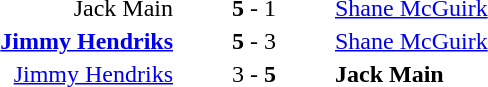<table style="text-align:center">
<tr>
<th width=223></th>
<th width=100></th>
<th width=223></th>
</tr>
<tr>
<td align=right>Jack Main </td>
<td><strong>5</strong> - 1</td>
<td align=left> <a href='#'>Shane McGuirk</a></td>
</tr>
<tr>
<td align=right><strong><a href='#'>Jimmy Hendriks</a></strong> </td>
<td><strong>5</strong> - 3</td>
<td align=left> <a href='#'>Shane McGuirk</a></td>
</tr>
<tr>
<td align=right><a href='#'>Jimmy Hendriks</a> </td>
<td>3 - <strong>5</strong></td>
<td align=left> <strong>Jack Main</strong></td>
</tr>
</table>
